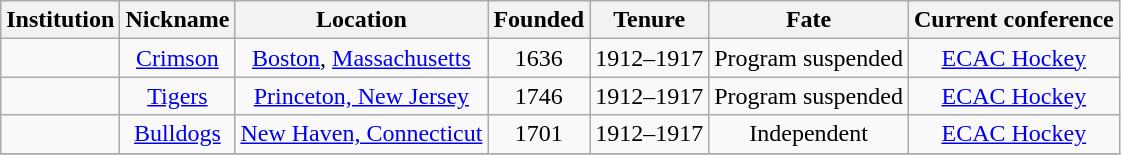<table class="wikitable sortable" style="text-align: center;">
<tr>
<th>Institution</th>
<th>Nickname</th>
<th>Location</th>
<th>Founded</th>
<th>Tenure</th>
<th>Fate</th>
<th>Current conference</th>
</tr>
<tr>
<td></td>
<td><a href='#'>Crimson</a></td>
<td><a href='#'>Boston</a>, <a href='#'>Massachusetts</a></td>
<td>1636</td>
<td>1912–1917</td>
<td>Program suspended</td>
<td><a href='#'>ECAC Hockey</a></td>
</tr>
<tr>
<td></td>
<td><a href='#'>Tigers</a></td>
<td><a href='#'>Princeton, New Jersey</a></td>
<td>1746</td>
<td>1912–1917</td>
<td>Program suspended</td>
<td><a href='#'>ECAC Hockey</a></td>
</tr>
<tr>
<td></td>
<td><a href='#'>Bulldogs</a></td>
<td><a href='#'>New Haven, Connecticut</a></td>
<td>1701</td>
<td>1912–1917</td>
<td>Independent</td>
<td><a href='#'>ECAC Hockey</a></td>
</tr>
<tr>
</tr>
</table>
